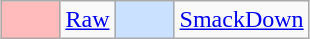<table class="wikitable" style="margin: auto">
<tr>
<td style="background:#FBB; width:2em" align=center></td>
<td><a href='#'>Raw</a></td>
<td style="background:#CAE1FF; width:2em" align=center></td>
<td><a href='#'>SmackDown</a></td>
</tr>
</table>
